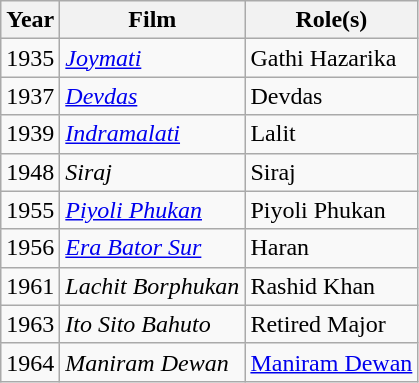<table class="wikitable">
<tr>
<th>Year</th>
<th>Film</th>
<th>Role(s)</th>
</tr>
<tr>
<td>1935</td>
<td><em><a href='#'>Joymati</a></em></td>
<td>Gathi Hazarika</td>
</tr>
<tr>
<td>1937</td>
<td><em><a href='#'>Devdas</a></em></td>
<td>Devdas</td>
</tr>
<tr>
<td>1939</td>
<td><em><a href='#'>Indramalati</a></em></td>
<td>Lalit</td>
</tr>
<tr>
<td>1948</td>
<td><em>Siraj</em></td>
<td>Siraj</td>
</tr>
<tr>
<td>1955</td>
<td><em><a href='#'>Piyoli Phukan</a></em></td>
<td>Piyoli Phukan</td>
</tr>
<tr>
<td>1956</td>
<td><em><a href='#'>Era Bator Sur</a></em></td>
<td>Haran</td>
</tr>
<tr>
<td>1961</td>
<td><em>Lachit Borphukan</em></td>
<td>Rashid Khan</td>
</tr>
<tr>
<td>1963</td>
<td><em>Ito Sito Bahuto</em></td>
<td>Retired Major</td>
</tr>
<tr>
<td>1964</td>
<td><em>Maniram Dewan</em></td>
<td><a href='#'>Maniram Dewan</a></td>
</tr>
</table>
